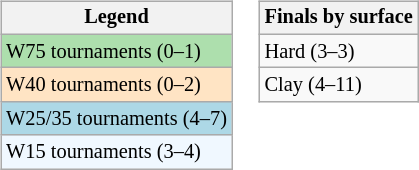<table>
<tr valign=top>
<td><br><table class=wikitable style="font-size:85%">
<tr>
<th>Legend</th>
</tr>
<tr style="background:#addfad;">
<td>W75 tournaments (0–1)</td>
</tr>
<tr style="background:#ffe4c4;">
<td>W40 tournaments (0–2)</td>
</tr>
<tr style="background:lightblue;">
<td>W25/35 tournaments (4–7)</td>
</tr>
<tr style="background:#f0f8ff;">
<td>W15 tournaments (3–4)</td>
</tr>
</table>
</td>
<td><br><table class="wikitable" style="font-size:85%;">
<tr>
<th>Finals by surface</th>
</tr>
<tr>
<td>Hard (3–3)</td>
</tr>
<tr>
<td>Clay (4–11)</td>
</tr>
</table>
</td>
</tr>
</table>
